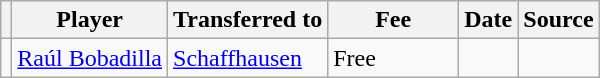<table class="wikitable plainrowheaders sortable">
<tr>
<th></th>
<th scope="col">Player</th>
<th>Transferred to</th>
<th style="width: 80px;">Fee</th>
<th scope="col">Date</th>
<th scope="col">Source</th>
</tr>
<tr>
<td align="center"></td>
<td> <a href='#'>Raúl Bobadilla</a></td>
<td> <a href='#'>Schaffhausen</a></td>
<td>Free</td>
<td></td>
<td></td>
</tr>
</table>
